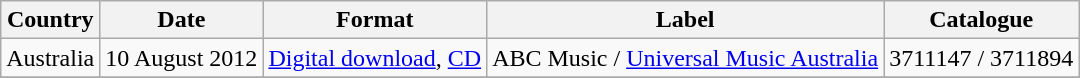<table class="wikitable">
<tr>
<th>Country</th>
<th>Date</th>
<th>Format</th>
<th>Label</th>
<th>Catalogue</th>
</tr>
<tr>
<td>Australia</td>
<td>10 August 2012</td>
<td><a href='#'>Digital download</a>, <a href='#'>CD</a></td>
<td>ABC Music / <a href='#'>Universal Music Australia</a></td>
<td>3711147 / 3711894</td>
</tr>
<tr>
</tr>
</table>
